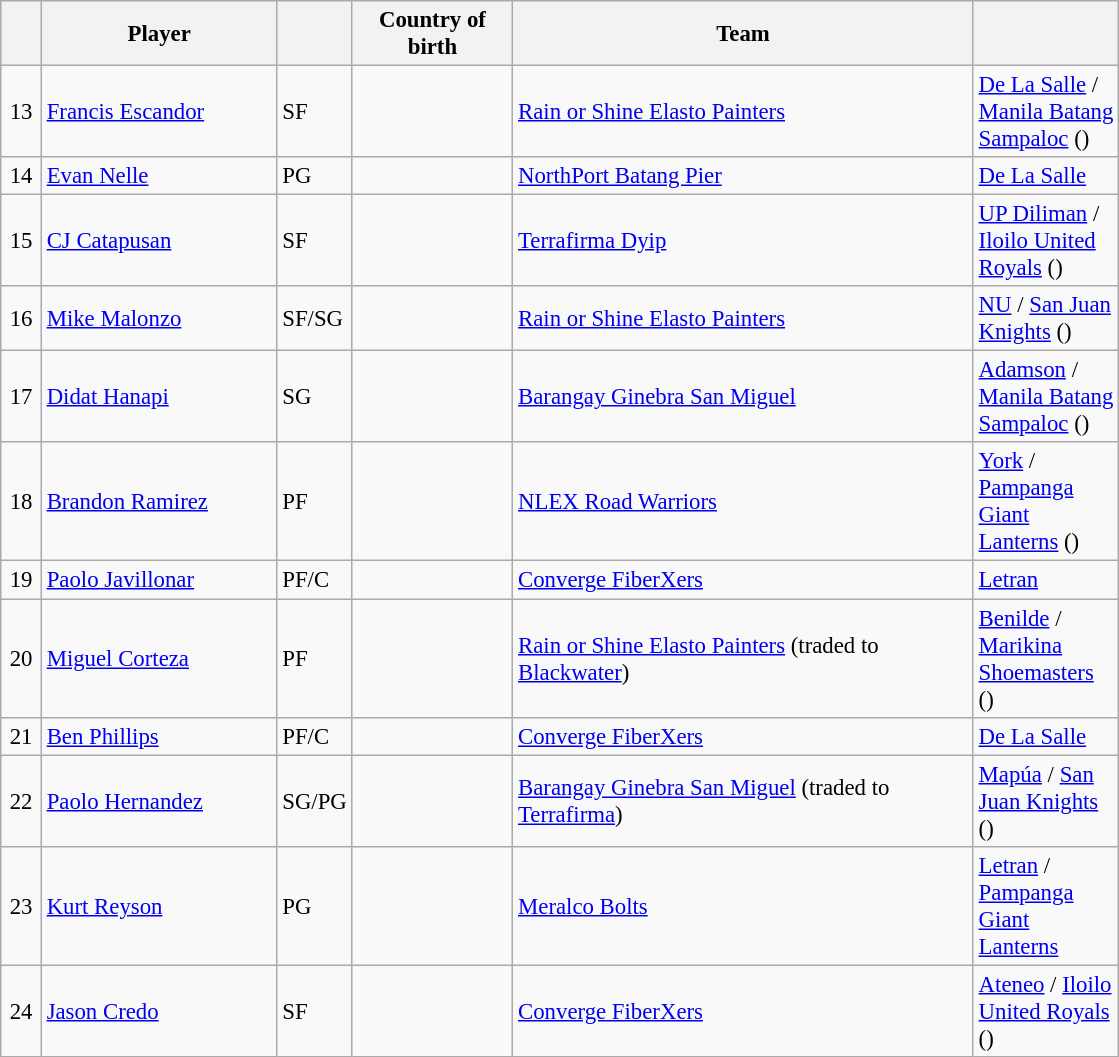<table class="wikitable plainrowheaders" style="text-align:left; font-size:95%;">
<tr>
<th scope="col" style="width:20px;"></th>
<th scope="col" style="width:150px;">Player</th>
<th scope="col" style="width:20px;"></th>
<th scope="col" style="width:100px;">Country of birth</th>
<th scope="col" style="width:300px;">Team</th>
<th scope="col" style="width:90px;"></th>
</tr>
<tr>
<td align=center>13</td>
<td><a href='#'>Francis Escandor</a></td>
<td>SF</td>
<td></td>
<td><a href='#'>Rain or Shine Elasto Painters</a> </td>
<td><a href='#'>De La Salle</a> / <a href='#'>Manila Batang Sampaloc</a> ()</td>
</tr>
<tr>
<td align=center>14</td>
<td><a href='#'>Evan Nelle</a></td>
<td>PG</td>
<td></td>
<td><a href='#'>NorthPort Batang Pier</a> </td>
<td><a href='#'>De La Salle</a></td>
</tr>
<tr>
<td align=center>15</td>
<td><a href='#'>CJ Catapusan</a></td>
<td>SF</td>
<td></td>
<td><a href='#'>Terrafirma Dyip</a></td>
<td><a href='#'>UP Diliman</a> / <a href='#'>Iloilo United Royals</a> ()</td>
</tr>
<tr>
<td align=center>16</td>
<td><a href='#'>Mike Malonzo</a></td>
<td>SF/SG</td>
<td></td>
<td><a href='#'>Rain or Shine Elasto Painters</a> </td>
<td><a href='#'>NU</a> / <a href='#'>San Juan Knights</a> ()</td>
</tr>
<tr>
<td align=center>17</td>
<td><a href='#'>Didat Hanapi</a></td>
<td>SG</td>
<td></td>
<td><a href='#'>Barangay Ginebra San Miguel</a> </td>
<td><a href='#'>Adamson</a> / <a href='#'>Manila Batang Sampaloc</a> ()</td>
</tr>
<tr>
<td align=center>18</td>
<td><a href='#'>Brandon Ramirez</a></td>
<td>PF</td>
<td></td>
<td><a href='#'>NLEX Road Warriors</a></td>
<td><a href='#'>York</a> / <a href='#'>Pampanga Giant Lanterns</a> ()</td>
</tr>
<tr>
<td align=center>19</td>
<td><a href='#'>Paolo Javillonar</a></td>
<td>PF/C</td>
<td></td>
<td><a href='#'>Converge FiberXers</a> </td>
<td><a href='#'>Letran</a></td>
</tr>
<tr>
<td align=center>20</td>
<td><a href='#'>Miguel Corteza</a></td>
<td>PF</td>
<td></td>
<td><a href='#'>Rain or Shine Elasto Painters</a> (traded to <a href='#'>Blackwater</a>)</td>
<td><a href='#'>Benilde</a> / <a href='#'>Marikina Shoemasters</a> ()</td>
</tr>
<tr>
<td align=center>21</td>
<td><a href='#'>Ben Phillips</a></td>
<td>PF/C</td>
<td></td>
<td><a href='#'>Converge FiberXers</a> </td>
<td><a href='#'>De La Salle</a></td>
</tr>
<tr>
<td align=center>22</td>
<td><a href='#'>Paolo Hernandez</a></td>
<td>SG/PG</td>
<td></td>
<td><a href='#'>Barangay Ginebra San Miguel</a> (traded to <a href='#'>Terrafirma</a>)</td>
<td><a href='#'>Mapúa</a> / <a href='#'>San Juan Knights</a> ()</td>
</tr>
<tr>
<td align=center>23</td>
<td><a href='#'>Kurt Reyson</a></td>
<td>PG</td>
<td></td>
<td><a href='#'>Meralco Bolts</a></td>
<td><a href='#'>Letran</a> / <a href='#'>Pampanga Giant Lanterns</a> </td>
</tr>
<tr>
<td align=center>24</td>
<td><a href='#'>Jason Credo</a></td>
<td>SF</td>
<td></td>
<td><a href='#'>Converge FiberXers</a> </td>
<td><a href='#'>Ateneo</a> / <a href='#'>Iloilo United Royals</a> ()</td>
</tr>
</table>
